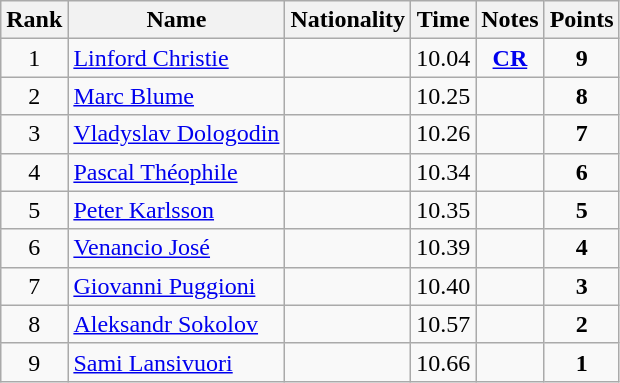<table class="wikitable sortable" style="text-align:center">
<tr>
<th>Rank</th>
<th>Name</th>
<th>Nationality</th>
<th>Time</th>
<th>Notes</th>
<th>Points</th>
</tr>
<tr>
<td>1</td>
<td align=left><a href='#'>Linford Christie</a></td>
<td align=left></td>
<td>10.04</td>
<td><strong><a href='#'>CR</a></strong></td>
<td><strong>9</strong></td>
</tr>
<tr>
<td>2</td>
<td align=left><a href='#'>Marc Blume</a></td>
<td align=left></td>
<td>10.25</td>
<td></td>
<td><strong>8</strong></td>
</tr>
<tr>
<td>3</td>
<td align=left><a href='#'>Vladyslav Dologodin</a></td>
<td align=left></td>
<td>10.26</td>
<td></td>
<td><strong>7</strong></td>
</tr>
<tr>
<td>4</td>
<td align=left><a href='#'>Pascal Théophile</a></td>
<td align=left></td>
<td>10.34</td>
<td></td>
<td><strong>6</strong></td>
</tr>
<tr>
<td>5</td>
<td align=left><a href='#'>Peter Karlsson</a></td>
<td align=left></td>
<td>10.35</td>
<td></td>
<td><strong>5</strong></td>
</tr>
<tr>
<td>6</td>
<td align=left><a href='#'>Venancio José</a></td>
<td align=left></td>
<td>10.39</td>
<td></td>
<td><strong>4</strong></td>
</tr>
<tr>
<td>7</td>
<td align=left><a href='#'>Giovanni Puggioni</a></td>
<td align=left></td>
<td>10.40</td>
<td></td>
<td><strong>3</strong></td>
</tr>
<tr>
<td>8</td>
<td align=left><a href='#'>Aleksandr Sokolov</a></td>
<td align=left></td>
<td>10.57</td>
<td></td>
<td><strong>2</strong></td>
</tr>
<tr>
<td>9</td>
<td align=left><a href='#'>Sami Lansivuori</a></td>
<td align=left></td>
<td>10.66</td>
<td></td>
<td><strong>1</strong></td>
</tr>
</table>
